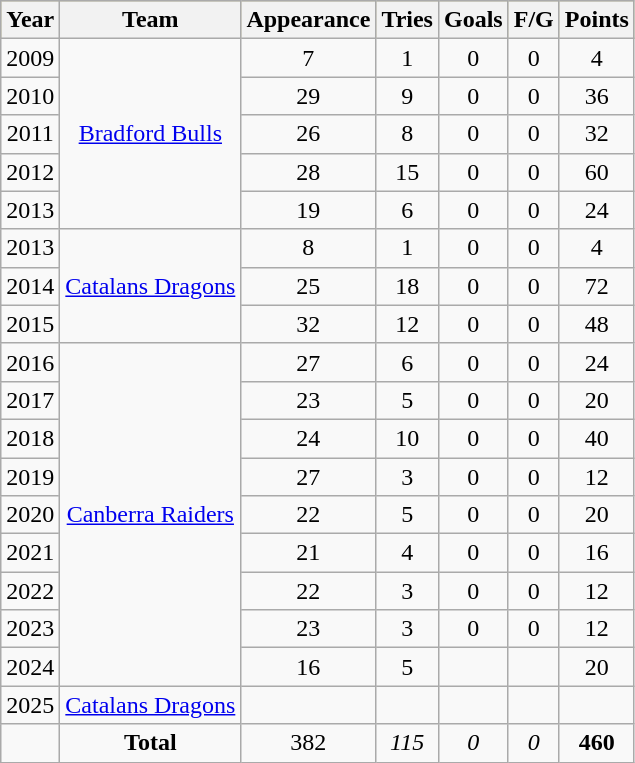<table class="wikitable" style="text-align:center;">
<tr bgcolor=#bdb76b>
<th>Year</th>
<th>Team</th>
<th>Appearance</th>
<th>Tries</th>
<th>Goals</th>
<th>F/G</th>
<th>Points</th>
</tr>
<tr>
<td>2009</td>
<td rowspan="5"> <a href='#'>Bradford Bulls</a></td>
<td>7</td>
<td>1</td>
<td>0</td>
<td>0</td>
<td>4</td>
</tr>
<tr>
<td>2010</td>
<td>29</td>
<td>9</td>
<td>0</td>
<td>0</td>
<td>36</td>
</tr>
<tr>
<td>2011</td>
<td>26</td>
<td>8</td>
<td>0</td>
<td>0</td>
<td>32</td>
</tr>
<tr>
<td>2012</td>
<td>28</td>
<td>15</td>
<td>0</td>
<td>0</td>
<td>60</td>
</tr>
<tr>
<td>2013</td>
<td>19</td>
<td>6</td>
<td>0</td>
<td>0</td>
<td>24</td>
</tr>
<tr>
<td>2013</td>
<td rowspan="3"> <a href='#'>Catalans Dragons</a></td>
<td>8</td>
<td>1</td>
<td>0</td>
<td>0</td>
<td>4</td>
</tr>
<tr>
<td>2014</td>
<td>25</td>
<td>18</td>
<td>0</td>
<td>0</td>
<td>72</td>
</tr>
<tr>
<td>2015</td>
<td>32</td>
<td>12</td>
<td>0</td>
<td>0</td>
<td>48</td>
</tr>
<tr>
<td>2016</td>
<td rowspan="9"> <a href='#'>Canberra Raiders</a></td>
<td>27</td>
<td>6</td>
<td>0</td>
<td>0</td>
<td>24</td>
</tr>
<tr>
<td>2017</td>
<td>23</td>
<td>5</td>
<td>0</td>
<td>0</td>
<td>20</td>
</tr>
<tr>
<td>2018</td>
<td>24</td>
<td>10</td>
<td>0</td>
<td>0</td>
<td>40</td>
</tr>
<tr>
<td>2019</td>
<td>27</td>
<td>3</td>
<td>0</td>
<td>0</td>
<td>12</td>
</tr>
<tr>
<td>2020</td>
<td>22</td>
<td>5</td>
<td>0</td>
<td>0</td>
<td>20</td>
</tr>
<tr>
<td>2021</td>
<td>21</td>
<td>4</td>
<td>0</td>
<td>0</td>
<td>16</td>
</tr>
<tr>
<td>2022</td>
<td>22</td>
<td>3</td>
<td>0</td>
<td>0</td>
<td>12</td>
</tr>
<tr>
<td>2023</td>
<td>23</td>
<td>3</td>
<td>0</td>
<td>0</td>
<td>12</td>
</tr>
<tr>
<td>2024</td>
<td>16</td>
<td>5</td>
<td></td>
<td></td>
<td>20</td>
</tr>
<tr>
<td>2025</td>
<td> <a href='#'>Catalans Dragons</a></td>
<td></td>
<td></td>
<td></td>
<td></td>
<td></td>
</tr>
<tr>
<td></td>
<td><strong>Total</strong></td>
<td>382</td>
<td><em>115</em></td>
<td><em>0</em></td>
<td><em>0</em></td>
<td><strong>460</strong></td>
</tr>
</table>
